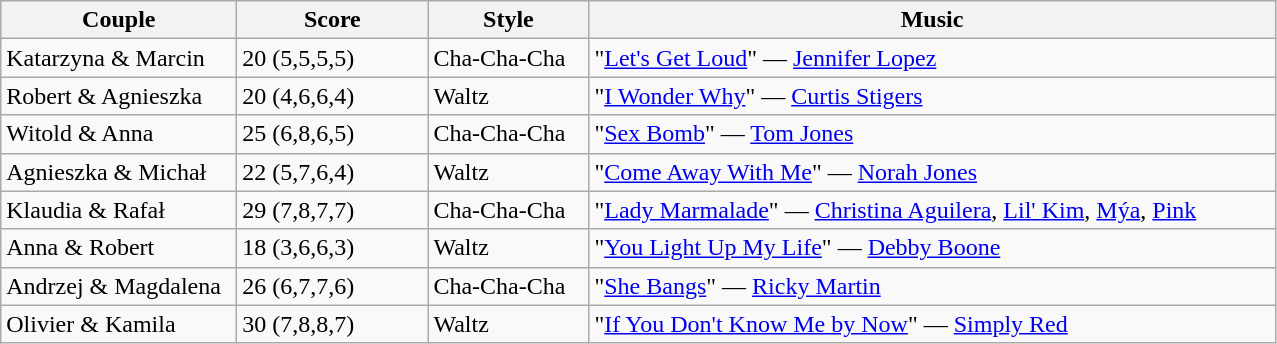<table class="wikitable">
<tr>
<th width="150">Couple</th>
<th width="120">Score</th>
<th width="100">Style</th>
<th width="450">Music</th>
</tr>
<tr>
<td>Katarzyna & Marcin</td>
<td>20 (5,5,5,5)</td>
<td>Cha-Cha-Cha</td>
<td>"<a href='#'>Let's Get Loud</a>" — <a href='#'>Jennifer Lopez</a></td>
</tr>
<tr>
<td>Robert & Agnieszka</td>
<td>20 (4,6,6,4)</td>
<td>Waltz</td>
<td>"<a href='#'>I Wonder Why</a>" — <a href='#'>Curtis Stigers</a></td>
</tr>
<tr>
<td>Witold & Anna</td>
<td>25 (6,8,6,5)</td>
<td>Cha-Cha-Cha</td>
<td>"<a href='#'>Sex Bomb</a>" — <a href='#'>Tom Jones</a></td>
</tr>
<tr>
<td>Agnieszka & Michał</td>
<td>22 (5,7,6,4)</td>
<td>Waltz</td>
<td>"<a href='#'>Come Away With Me</a>" — <a href='#'>Norah Jones</a></td>
</tr>
<tr>
<td>Klaudia & Rafał</td>
<td>29 (7,8,7,7)</td>
<td>Cha-Cha-Cha</td>
<td>"<a href='#'>Lady Marmalade</a>" — <a href='#'>Christina Aguilera</a>, <a href='#'>Lil' Kim</a>, <a href='#'>Mýa</a>, <a href='#'>Pink</a></td>
</tr>
<tr>
<td>Anna & Robert</td>
<td>18 (3,6,6,3)</td>
<td>Waltz</td>
<td>"<a href='#'>You Light Up My Life</a>" — <a href='#'>Debby Boone</a></td>
</tr>
<tr>
<td>Andrzej & Magdalena</td>
<td>26 (6,7,7,6)</td>
<td>Cha-Cha-Cha</td>
<td>"<a href='#'>She Bangs</a>" — <a href='#'>Ricky Martin</a></td>
</tr>
<tr>
<td>Olivier & Kamila</td>
<td>30 (7,8,8,7)</td>
<td>Waltz</td>
<td>"<a href='#'>If You Don't Know Me by Now</a>" — <a href='#'>Simply Red</a></td>
</tr>
</table>
